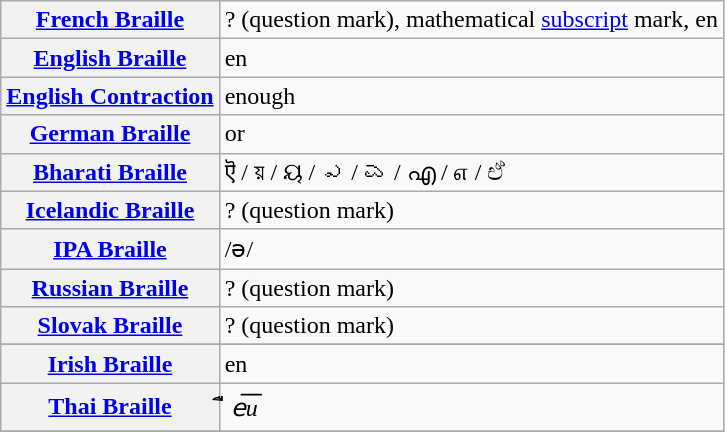<table class="wikitable">
<tr>
<th align=left><a href='#'>French Braille</a></th>
<td>? (question mark), mathematical <a href='#'>subscript</a> mark, en</td>
</tr>
<tr>
<th align=left><a href='#'>English Braille</a></th>
<td>en</td>
</tr>
<tr>
<th align=left><a href='#'>English Contraction</a></th>
<td>enough</td>
</tr>
<tr>
<th align=left><a href='#'>German Braille</a></th>
<td>or</td>
</tr>
<tr>
<th align=left><a href='#'>Bharati Braille</a></th>
<td>ऎ / য় / ୟ / ఎ / ಎ / എ / எ / ඒ </td>
</tr>
<tr>
<th align=left><a href='#'>Icelandic Braille</a></th>
<td>? (question mark)</td>
</tr>
<tr>
<th align=left><a href='#'>IPA Braille</a></th>
<td>/ə/</td>
</tr>
<tr>
<th align=left><a href='#'>Russian Braille</a></th>
<td>? (question mark)</td>
</tr>
<tr>
<th align=left><a href='#'>Slovak Braille</a></th>
<td>? (question mark)</td>
</tr>
<tr>
</tr>
<tr>
</tr>
<tr>
<th align=left><a href='#'>Irish Braille</a></th>
<td>en</td>
</tr>
<tr>
<th align=left><a href='#'>Thai Braille</a></th>
<td>ื <em>e͞u</em></td>
</tr>
<tr>
</tr>
</table>
